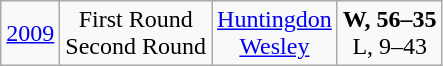<table class="wikitable" style="text-align:center">
<tr align="center">
<td><a href='#'>2009</a></td>
<td>First Round<br>Second Round</td>
<td><a href='#'>Huntingdon</a><br><a href='#'>Wesley</a></td>
<td><strong>W, 56–35</strong><br>L, 9–43</td>
</tr>
</table>
